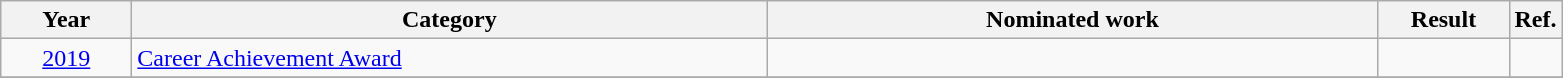<table class=wikitable>
<tr>
<th scope="col" style="width:5em;">Year</th>
<th scope="col" style="width:26em;">Category</th>
<th scope="col" style="width:25em;">Nominated work</th>
<th scope="col" style="width:5em;">Result</th>
<th>Ref.</th>
</tr>
<tr>
<td style="text-align:center;"><a href='#'>2019</a></td>
<td><a href='#'>Career Achievement Award</a></td>
<td></td>
<td></td>
<td align="center"></td>
</tr>
<tr>
</tr>
</table>
